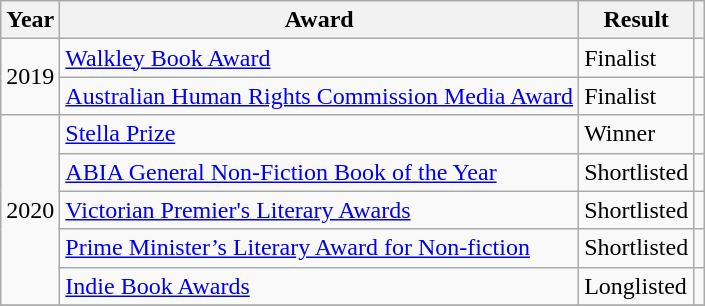<table class="wikitable">
<tr>
<th>Year</th>
<th>Award</th>
<th>Result</th>
<th></th>
</tr>
<tr>
<td rowspan="2">2019</td>
<td><a href='#'>Walkley Book Award</a></td>
<td>Finalist</td>
<td></td>
</tr>
<tr>
<td><a href='#'>Australian Human Rights Commission Media Award</a></td>
<td>Finalist</td>
<td></td>
</tr>
<tr>
<td rowspan="5">2020</td>
<td><a href='#'>Stella Prize</a></td>
<td>Winner</td>
<td></td>
</tr>
<tr>
<td><a href='#'>ABIA General Non-Fiction Book of the Year</a></td>
<td>Shortlisted</td>
<td></td>
</tr>
<tr>
<td><a href='#'>Victorian Premier's Literary Awards</a></td>
<td>Shortlisted</td>
<td></td>
</tr>
<tr>
<td><a href='#'>Prime Minister’s Literary Award for Non-fiction</a></td>
<td>Shortlisted</td>
<td></td>
</tr>
<tr>
<td><a href='#'>Indie Book Awards</a></td>
<td>Longlisted</td>
<td></td>
</tr>
<tr>
</tr>
</table>
